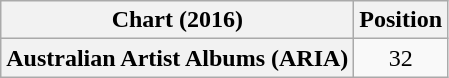<table class="wikitable plainrowheaders" style="text-align:center">
<tr>
<th scope="col">Chart (2016)</th>
<th scope="col">Position</th>
</tr>
<tr>
<th scope="row">Australian Artist Albums (ARIA)</th>
<td>32</td>
</tr>
</table>
